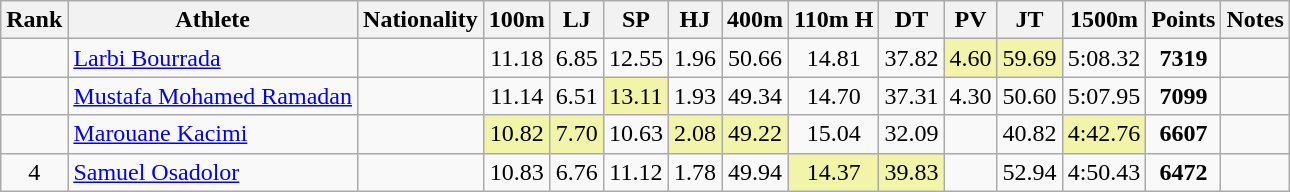<table class="wikitable sortable" style=" text-align:center;">
<tr>
<th>Rank</th>
<th>Athlete</th>
<th>Nationality</th>
<th>100m</th>
<th>LJ</th>
<th>SP</th>
<th>HJ</th>
<th>400m</th>
<th>110m H</th>
<th>DT</th>
<th>PV</th>
<th>JT</th>
<th>1500m</th>
<th>Points</th>
<th>Notes</th>
</tr>
<tr>
<td></td>
<td align=left><a href='#'>Larbi Bourrada</a></td>
<td align=left></td>
<td>11.18</td>
<td>6.85</td>
<td>12.55</td>
<td>1.96</td>
<td>50.66</td>
<td>14.81</td>
<td>37.82</td>
<td bgcolor=#F2F5A9>4.60</td>
<td bgcolor=#F2F5A9>59.69</td>
<td>5:08.32</td>
<td><strong>7319</strong></td>
<td></td>
</tr>
<tr>
<td></td>
<td align=left><a href='#'>Mustafa Mohamed Ramadan</a></td>
<td align=left></td>
<td>11.14</td>
<td>6.51</td>
<td bgcolor=#F2F5A9>13.11</td>
<td>1.93</td>
<td>49.34</td>
<td>14.70</td>
<td>37.31</td>
<td>4.30</td>
<td>50.60</td>
<td>5:07.95</td>
<td><strong>7099</strong></td>
<td></td>
</tr>
<tr>
<td></td>
<td align=left><a href='#'>Marouane Kacimi</a></td>
<td align=left></td>
<td bgcolor=#F2F5A9>10.82</td>
<td bgcolor=#F2F5A9>7.70</td>
<td>10.63</td>
<td bgcolor=#F2F5A9>2.08</td>
<td bgcolor=#F2F5A9>49.22</td>
<td>15.04</td>
<td>32.09</td>
<td></td>
<td>40.82</td>
<td bgcolor=#F2F5A9>4:42.76</td>
<td><strong>6607</strong></td>
<td></td>
</tr>
<tr>
<td>4</td>
<td align=left><a href='#'>Samuel Osadolor</a></td>
<td align=left></td>
<td>10.83</td>
<td>6.76</td>
<td>11.12</td>
<td>1.78</td>
<td>49.94</td>
<td bgcolor=#F2F5A9>14.37</td>
<td bgcolor=#F2F5A9>39.83</td>
<td></td>
<td>52.94</td>
<td>4:50.43</td>
<td><strong>6472</strong></td>
<td></td>
</tr>
</table>
